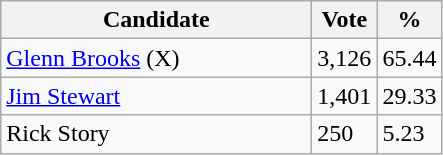<table class="wikitable">
<tr>
<th bgcolor="#DDDDFF" width="200px">Candidate</th>
<th bgcolor="#DDDDFF">Vote</th>
<th bgcolor="#DDDDFF">%</th>
</tr>
<tr>
<td><a href='#'>Glenn Brooks</a> (X)</td>
<td>3,126</td>
<td>65.44</td>
</tr>
<tr>
<td><a href='#'>Jim Stewart</a></td>
<td>1,401</td>
<td>29.33</td>
</tr>
<tr>
<td>Rick Story</td>
<td>250</td>
<td>5.23</td>
</tr>
</table>
